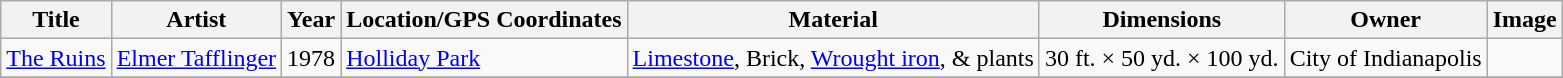<table class="wikitable sortable">
<tr>
<th>Title</th>
<th>Artist</th>
<th>Year</th>
<th>Location/GPS Coordinates</th>
<th>Material</th>
<th>Dimensions</th>
<th>Owner</th>
<th>Image</th>
</tr>
<tr>
<td><a href='#'>The Ruins</a></td>
<td><a href='#'>Elmer Tafflinger</a></td>
<td>1978</td>
<td><a href='#'>Holliday Park</a> </td>
<td><a href='#'>Limestone</a>, Brick, <a href='#'>Wrought iron</a>, & plants</td>
<td>30 ft. × 50 yd. × 100 yd.</td>
<td>City of Indianapolis</td>
<td></td>
</tr>
<tr>
</tr>
</table>
